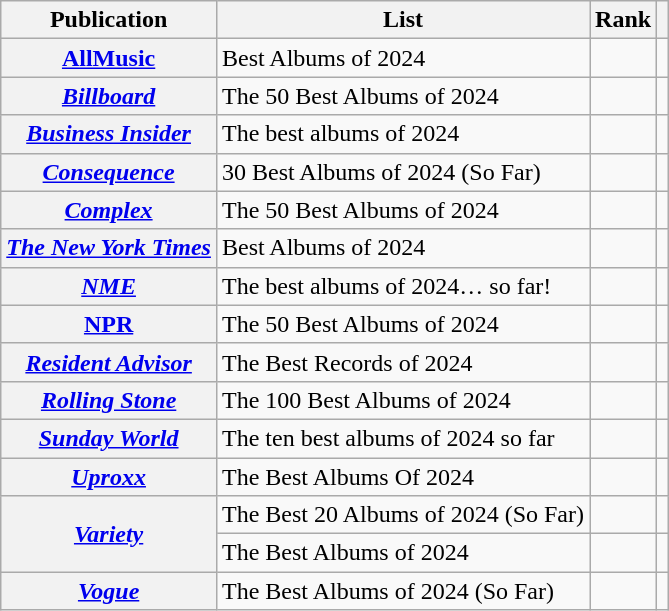<table class="wikitable plainrowheaders sortable" style="margin-right: 0;">
<tr>
<th scope="col">Publication</th>
<th scope="col">List</th>
<th scope="col">Rank</th>
<th scope="col" class="unsortable"></th>
</tr>
<tr>
<th scope="row"><a href='#'>AllMusic</a></th>
<td>Best Albums of 2024</td>
<td></td>
<td align="center"></td>
</tr>
<tr>
<th scope="row"><em><a href='#'>Billboard</a></em></th>
<td>The 50 Best Albums of 2024</td>
<td></td>
<td align="center"></td>
</tr>
<tr>
<th scope="row"><em><a href='#'>Business Insider</a></em></th>
<td>The best albums of 2024</td>
<td></td>
<td align="center"></td>
</tr>
<tr>
<th scope="row"><em><a href='#'>Consequence</a></em></th>
<td>30 Best Albums of 2024 (So Far)</td>
<td></td>
<td align="center"></td>
</tr>
<tr>
<th scope="row"><em><a href='#'>Complex</a></em></th>
<td>The 50 Best Albums of 2024</td>
<td></td>
<td align="center"></td>
</tr>
<tr>
<th scope="row"><em><a href='#'>The New York Times</a></em></th>
<td>Best Albums of 2024</td>
<td></td>
<td align="center"></td>
</tr>
<tr>
<th scope="row"><em><a href='#'>NME</a></em></th>
<td>The best albums of 2024… so far!</td>
<td></td>
<td align="center"></td>
</tr>
<tr>
<th scope="row"><a href='#'>NPR</a></th>
<td>The 50 Best Albums of 2024</td>
<td></td>
<td align="center"></td>
</tr>
<tr>
<th scope="row"><em><a href='#'>Resident Advisor</a></em></th>
<td>The Best Records of 2024</td>
<td></td>
<td align="center"></td>
</tr>
<tr>
<th scope="row"><em><a href='#'>Rolling Stone</a></em></th>
<td>The 100 Best Albums of 2024</td>
<td></td>
<td align="center"></td>
</tr>
<tr>
<th scope="row"><em><a href='#'>Sunday World</a></em></th>
<td>The ten best albums of 2024 so far</td>
<td></td>
<td align="center"></td>
</tr>
<tr>
<th scope="row"><em><a href='#'>Uproxx</a></em></th>
<td>The Best Albums Of 2024</td>
<td></td>
<td align="center"></td>
</tr>
<tr>
<th rowspan="2" scope="row"><em><a href='#'>Variety</a></em></th>
<td>The Best 20 Albums of 2024 (So Far)</td>
<td></td>
<td align="center"></td>
</tr>
<tr>
<td>The Best Albums of 2024</td>
<td></td>
<td align="center"></td>
</tr>
<tr>
<th scope="row"><em><a href='#'>Vogue</a></em></th>
<td>The Best Albums of 2024 (So Far)</td>
<td></td>
<td align="center"></td>
</tr>
</table>
